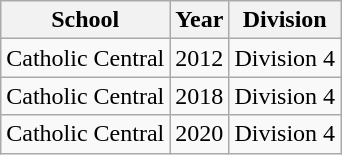<table class="wikitable">
<tr>
<th>School</th>
<th>Year</th>
<th>Division</th>
</tr>
<tr>
<td>Catholic Central</td>
<td>2012</td>
<td>Division 4</td>
</tr>
<tr>
<td>Catholic Central</td>
<td>2018</td>
<td>Division 4</td>
</tr>
<tr>
<td>Catholic Central</td>
<td>2020</td>
<td>Division 4</td>
</tr>
</table>
